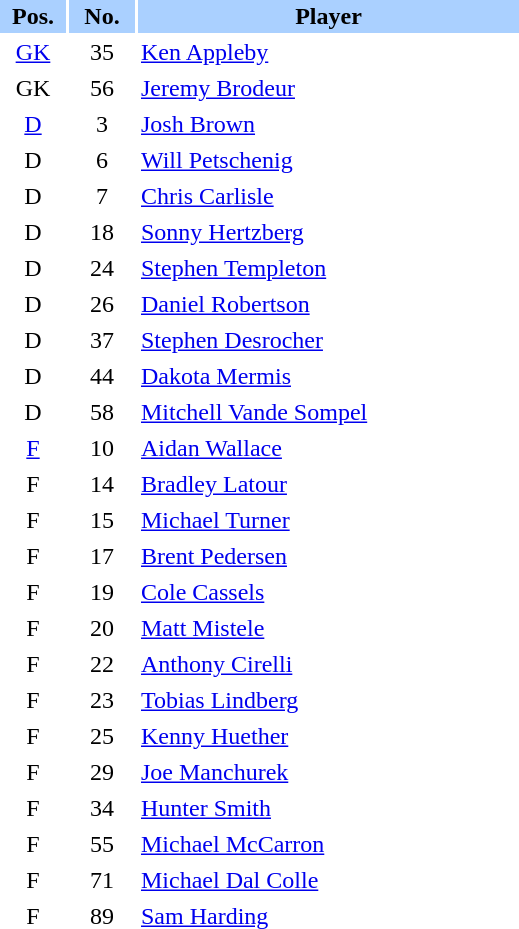<table border="0" cellspacing="2" cellpadding="2">
<tr bgcolor=AAD0FF>
<th width=40>Pos.</th>
<th width=40>No.</th>
<th width=250>Player</th>
</tr>
<tr>
<td style="text-align:center;"><a href='#'>GK</a></td>
<td style="text-align:center;">35</td>
<td><a href='#'>Ken Appleby</a></td>
</tr>
<tr>
<td style="text-align:center;">GK</td>
<td style="text-align:center;">56</td>
<td><a href='#'>Jeremy Brodeur</a></td>
</tr>
<tr>
<td style="text-align:center;"><a href='#'>D</a></td>
<td style="text-align:center;">3</td>
<td><a href='#'>Josh Brown</a></td>
</tr>
<tr>
<td style="text-align:center;">D</td>
<td style="text-align:center;">6</td>
<td><a href='#'>Will Petschenig</a></td>
</tr>
<tr>
<td style="text-align:center;">D</td>
<td style="text-align:center;">7</td>
<td><a href='#'>Chris Carlisle</a></td>
</tr>
<tr>
<td style="text-align:center;">D</td>
<td style="text-align:center;">18</td>
<td><a href='#'>Sonny Hertzberg</a></td>
</tr>
<tr>
<td style="text-align:center;">D</td>
<td style="text-align:center;">24</td>
<td><a href='#'>Stephen Templeton</a></td>
</tr>
<tr>
<td style="text-align:center;">D</td>
<td style="text-align:center;">26</td>
<td><a href='#'>Daniel Robertson</a></td>
</tr>
<tr>
<td style="text-align:center;">D</td>
<td style="text-align:center;">37</td>
<td><a href='#'>Stephen Desrocher</a></td>
</tr>
<tr>
<td style="text-align:center;">D</td>
<td style="text-align:center;">44</td>
<td><a href='#'>Dakota Mermis</a></td>
</tr>
<tr>
<td style="text-align:center;">D</td>
<td style="text-align:center;">58</td>
<td><a href='#'>Mitchell Vande Sompel</a></td>
</tr>
<tr>
<td style="text-align:center;"><a href='#'>F</a></td>
<td style="text-align:center;">10</td>
<td><a href='#'>Aidan Wallace</a></td>
</tr>
<tr>
<td style="text-align:center;">F</td>
<td style="text-align:center;">14</td>
<td><a href='#'>Bradley Latour</a></td>
</tr>
<tr>
<td style="text-align:center;">F</td>
<td style="text-align:center;">15</td>
<td><a href='#'>Michael Turner</a></td>
</tr>
<tr>
<td style="text-align:center;">F</td>
<td style="text-align:center;">17</td>
<td><a href='#'>Brent Pedersen</a></td>
</tr>
<tr>
<td style="text-align:center;">F</td>
<td style="text-align:center;">19</td>
<td><a href='#'>Cole Cassels</a></td>
</tr>
<tr>
<td style="text-align:center;">F</td>
<td style="text-align:center;">20</td>
<td><a href='#'>Matt Mistele</a></td>
</tr>
<tr>
<td style="text-align:center;">F</td>
<td style="text-align:center;">22</td>
<td><a href='#'>Anthony Cirelli</a></td>
</tr>
<tr>
<td style="text-align:center;">F</td>
<td style="text-align:center;">23</td>
<td><a href='#'>Tobias Lindberg</a></td>
</tr>
<tr>
<td style="text-align:center;">F</td>
<td style="text-align:center;">25</td>
<td><a href='#'>Kenny Huether</a></td>
</tr>
<tr>
<td style="text-align:center;">F</td>
<td style="text-align:center;">29</td>
<td><a href='#'>Joe Manchurek</a></td>
</tr>
<tr>
<td style="text-align:center;">F</td>
<td style="text-align:center;">34</td>
<td><a href='#'>Hunter Smith</a></td>
</tr>
<tr>
<td style="text-align:center;">F</td>
<td style="text-align:center;">55</td>
<td><a href='#'>Michael McCarron</a></td>
</tr>
<tr>
<td style="text-align:center;">F</td>
<td style="text-align:center;">71</td>
<td><a href='#'>Michael Dal Colle</a></td>
</tr>
<tr>
<td style="text-align:center;">F</td>
<td style="text-align:center;">89</td>
<td><a href='#'>Sam Harding</a></td>
</tr>
</table>
